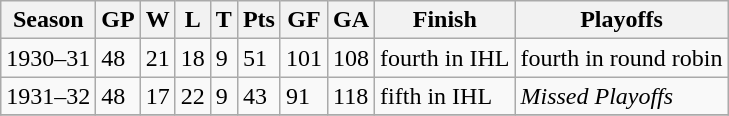<table class="wikitable">
<tr>
<th>Season</th>
<th>GP</th>
<th>W</th>
<th>L</th>
<th>T</th>
<th>Pts</th>
<th>GF</th>
<th>GA</th>
<th>Finish</th>
<th>Playoffs</th>
</tr>
<tr>
<td>1930–31</td>
<td>48</td>
<td>21</td>
<td>18</td>
<td>9</td>
<td>51</td>
<td>101</td>
<td>108</td>
<td>fourth in IHL</td>
<td>fourth in round robin</td>
</tr>
<tr>
<td>1931–32</td>
<td>48</td>
<td>17</td>
<td>22</td>
<td>9</td>
<td>43</td>
<td>91</td>
<td>118</td>
<td>fifth in IHL</td>
<td><em>Missed Playoffs</em></td>
</tr>
<tr>
</tr>
</table>
